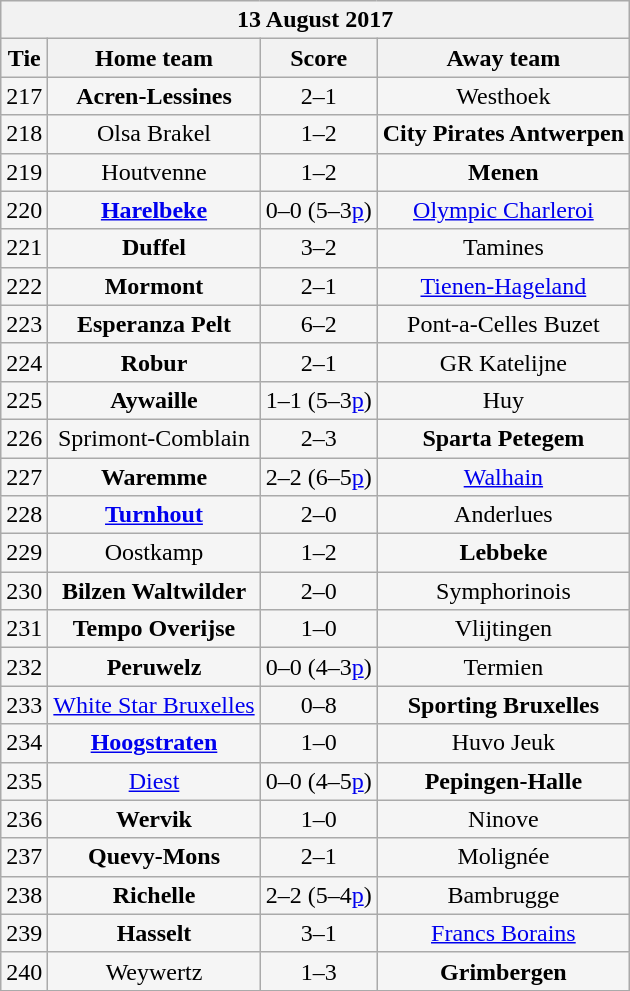<table class="wikitable" style="background:WhiteSmoke; text-align:center">
<tr>
<th colspan="4">13 August 2017</th>
</tr>
<tr>
<th>Tie</th>
<th>Home team</th>
<th>Score</th>
<th>Away team</th>
</tr>
<tr>
<td>217</td>
<td><strong>Acren-Lessines</strong></td>
<td>2–1</td>
<td>Westhoek</td>
</tr>
<tr>
<td>218</td>
<td>Olsa Brakel</td>
<td>1–2</td>
<td><strong>City Pirates Antwerpen</strong></td>
</tr>
<tr>
<td>219</td>
<td>Houtvenne</td>
<td>1–2</td>
<td><strong>Menen</strong></td>
</tr>
<tr>
<td>220</td>
<td><strong><a href='#'>Harelbeke</a></strong></td>
<td>0–0 (5–3<a href='#'>p</a>)</td>
<td><a href='#'>Olympic Charleroi</a></td>
</tr>
<tr>
<td>221</td>
<td><strong>Duffel</strong></td>
<td>3–2</td>
<td>Tamines</td>
</tr>
<tr>
<td>222</td>
<td><strong>Mormont</strong></td>
<td>2–1</td>
<td><a href='#'>Tienen-Hageland</a></td>
</tr>
<tr>
<td>223</td>
<td><strong>Esperanza Pelt</strong></td>
<td>6–2</td>
<td>Pont-a-Celles Buzet</td>
</tr>
<tr>
<td>224</td>
<td><strong>Robur</strong></td>
<td>2–1</td>
<td>GR Katelijne</td>
</tr>
<tr>
<td>225</td>
<td><strong>Aywaille</strong></td>
<td>1–1 (5–3<a href='#'>p</a>)</td>
<td>Huy</td>
</tr>
<tr>
<td>226</td>
<td>Sprimont-Comblain</td>
<td>2–3</td>
<td><strong>Sparta Petegem</strong></td>
</tr>
<tr>
<td>227</td>
<td><strong>Waremme</strong></td>
<td>2–2 (6–5<a href='#'>p</a>)</td>
<td><a href='#'>Walhain</a></td>
</tr>
<tr>
<td>228</td>
<td><strong><a href='#'>Turnhout</a></strong></td>
<td>2–0</td>
<td>Anderlues</td>
</tr>
<tr>
<td>229</td>
<td>Oostkamp</td>
<td>1–2</td>
<td><strong>Lebbeke</strong></td>
</tr>
<tr>
<td>230</td>
<td><strong>Bilzen Waltwilder</strong></td>
<td>2–0</td>
<td>Symphorinois</td>
</tr>
<tr>
<td>231</td>
<td><strong>Tempo Overijse</strong></td>
<td>1–0</td>
<td>Vlijtingen</td>
</tr>
<tr>
<td>232</td>
<td><strong>Peruwelz</strong></td>
<td>0–0 (4–3<a href='#'>p</a>)</td>
<td>Termien</td>
</tr>
<tr>
<td>233</td>
<td><a href='#'>White Star Bruxelles</a></td>
<td>0–8</td>
<td><strong>Sporting Bruxelles</strong></td>
</tr>
<tr>
<td>234</td>
<td><strong><a href='#'>Hoogstraten</a></strong></td>
<td>1–0</td>
<td>Huvo Jeuk</td>
</tr>
<tr>
<td>235</td>
<td><a href='#'>Diest</a></td>
<td>0–0 (4–5<a href='#'>p</a>)</td>
<td><strong>Pepingen-Halle</strong></td>
</tr>
<tr>
<td>236</td>
<td><strong>Wervik</strong></td>
<td>1–0</td>
<td>Ninove</td>
</tr>
<tr>
<td>237</td>
<td><strong>Quevy-Mons</strong></td>
<td>2–1</td>
<td>Molignée</td>
</tr>
<tr>
<td>238</td>
<td><strong>Richelle</strong></td>
<td>2–2 (5–4<a href='#'>p</a>)</td>
<td>Bambrugge</td>
</tr>
<tr>
<td>239</td>
<td><strong>Hasselt</strong></td>
<td>3–1</td>
<td><a href='#'>Francs Borains</a></td>
</tr>
<tr>
<td>240</td>
<td>Weywertz</td>
<td>1–3</td>
<td><strong>Grimbergen</strong></td>
</tr>
</table>
